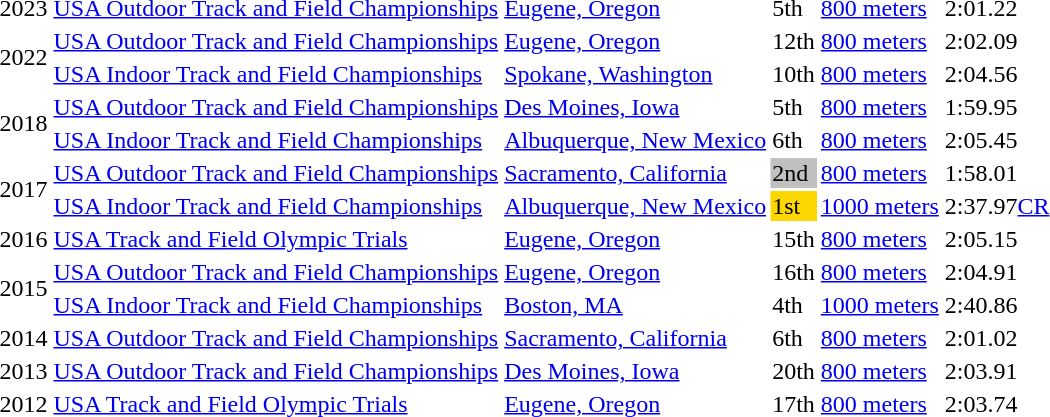<table>
<tr>
<td>2023</td>
<td><a href='#'>USA Outdoor Track and Field Championships</a></td>
<td><a href='#'>Eugene, Oregon</a></td>
<td>5th</td>
<td><a href='#'>800 meters</a></td>
<td>2:01.22</td>
</tr>
<tr>
<td rowspan=2>2022</td>
<td><a href='#'>USA Outdoor Track and Field Championships</a></td>
<td><a href='#'>Eugene, Oregon</a></td>
<td>12th</td>
<td><a href='#'>800 meters</a></td>
<td>2:02.09</td>
</tr>
<tr>
<td><a href='#'>USA Indoor Track and Field Championships</a></td>
<td><a href='#'>Spokane, Washington</a></td>
<td>10th</td>
<td><a href='#'>800 meters</a></td>
<td>2:04.56</td>
</tr>
<tr>
<td rowspan=2>2018</td>
<td><a href='#'>USA Outdoor Track and Field Championships</a></td>
<td><a href='#'>Des Moines, Iowa</a></td>
<td>5th</td>
<td><a href='#'>800 meters</a></td>
<td>1:59.95</td>
</tr>
<tr>
<td><a href='#'>USA Indoor Track and Field Championships</a></td>
<td><a href='#'>Albuquerque, New Mexico</a></td>
<td>6th</td>
<td><a href='#'>800 meters</a></td>
<td>2:05.45</td>
</tr>
<tr>
<td rowspan=2>2017</td>
<td><a href='#'>USA Outdoor Track and Field Championships</a></td>
<td><a href='#'>Sacramento, California</a></td>
<td bgcolor=silver>2nd</td>
<td><a href='#'>800 meters</a></td>
<td>1:58.01</td>
</tr>
<tr>
<td><a href='#'>USA Indoor Track and Field Championships</a></td>
<td><a href='#'>Albuquerque, New Mexico</a></td>
<td bgcolor=gold>1st</td>
<td><a href='#'>1000 meters</a></td>
<td>2:37.97<a href='#'>CR</a></td>
</tr>
<tr>
<td>2016</td>
<td><a href='#'>USA Track and Field Olympic Trials</a></td>
<td><a href='#'>Eugene, Oregon</a></td>
<td>15th</td>
<td><a href='#'>800 meters</a></td>
<td>2:05.15</td>
</tr>
<tr>
<td rowspan=2>2015</td>
<td><a href='#'>USA Outdoor Track and Field Championships</a></td>
<td><a href='#'>Eugene, Oregon</a></td>
<td>16th</td>
<td><a href='#'>800 meters</a></td>
<td>2:04.91</td>
</tr>
<tr>
<td><a href='#'>USA Indoor Track and Field Championships</a></td>
<td><a href='#'>Boston, MA</a></td>
<td>4th</td>
<td><a href='#'>1000 meters</a></td>
<td>2:40.86</td>
</tr>
<tr>
<td>2014</td>
<td><a href='#'>USA Outdoor Track and Field Championships</a></td>
<td><a href='#'>Sacramento, California</a></td>
<td>6th</td>
<td><a href='#'>800 meters</a></td>
<td>2:01.02</td>
</tr>
<tr>
<td>2013</td>
<td><a href='#'>USA Outdoor Track and Field Championships</a></td>
<td><a href='#'>Des Moines, Iowa</a></td>
<td>20th</td>
<td><a href='#'>800 meters</a></td>
<td>2:03.91</td>
</tr>
<tr>
<td>2012</td>
<td><a href='#'>USA Track and Field Olympic Trials</a></td>
<td><a href='#'>Eugene, Oregon</a></td>
<td>17th</td>
<td><a href='#'>800 meters</a></td>
<td>2:03.74</td>
</tr>
</table>
